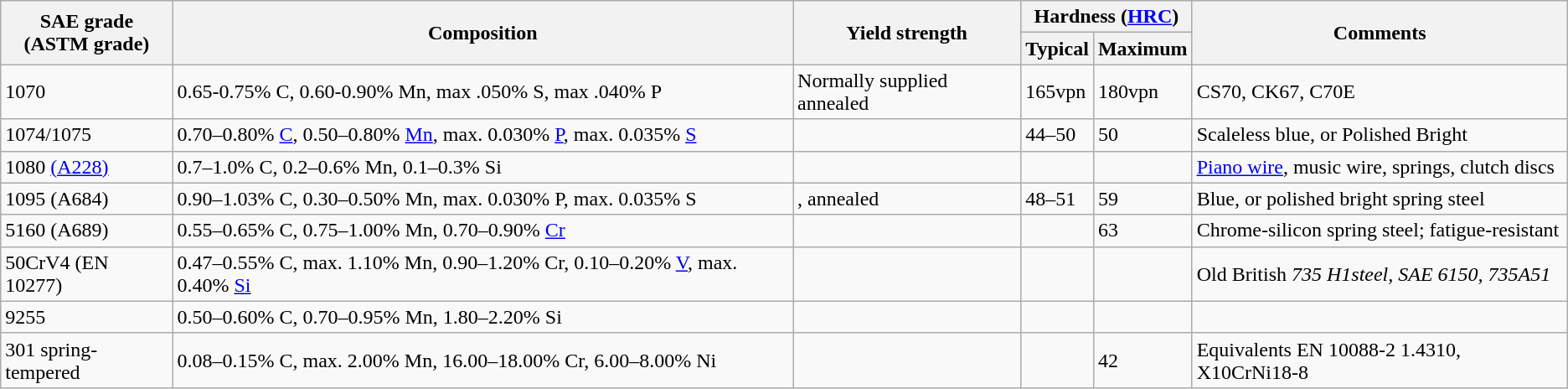<table class="wikitable">
<tr>
<th rowspan=2>SAE grade <br>(ASTM grade)</th>
<th rowspan=2>Composition</th>
<th rowspan=2>Yield strength</th>
<th colspan=2>Hardness (<a href='#'>HRC</a>)</th>
<th rowspan=2>Comments</th>
</tr>
<tr>
<th>Typical</th>
<th>Maximum</th>
</tr>
<tr>
<td>1070</td>
<td>0.65-0.75% C, 0.60-0.90% Mn, max .050% S, max .040% P</td>
<td>Normally supplied annealed</td>
<td>165vpn</td>
<td>180vpn</td>
<td>CS70, CK67, C70E</td>
</tr>
<tr>
<td>1074/1075</td>
<td>0.70–0.80% <a href='#'>C</a>, 0.50–0.80% <a href='#'>Mn</a>, max. 0.030% <a href='#'>P</a>, max. 0.035% <a href='#'>S</a></td>
<td></td>
<td>44–50</td>
<td>50</td>
<td>Scaleless blue, or Polished Bright</td>
</tr>
<tr>
<td>1080 <a href='#'>(A228)</a></td>
<td>0.7–1.0% C, 0.2–0.6% Mn, 0.1–0.3% Si</td>
<td></td>
<td></td>
<td></td>
<td><a href='#'>Piano wire</a>, music wire, springs, clutch discs</td>
</tr>
<tr>
<td>1095 (A684)</td>
<td>0.90–1.03% C, 0.30–0.50% Mn, max. 0.030% P, max. 0.035% S</td>
<td>, annealed</td>
<td>48–51</td>
<td>59</td>
<td>Blue, or polished bright spring steel</td>
</tr>
<tr>
<td>5160 (A689)</td>
<td>0.55–0.65% C, 0.75–1.00% Mn, 0.70–0.90% <a href='#'>Cr</a></td>
<td></td>
<td></td>
<td>63</td>
<td>Chrome-silicon spring steel; fatigue-resistant</td>
</tr>
<tr>
<td>50CrV4 (EN 10277)</td>
<td>0.47–0.55% C, max. 1.10% Mn, 0.90–1.20% Cr, 0.10–0.20% <a href='#'>V</a>, max. 0.40% <a href='#'>Si</a></td>
<td></td>
<td></td>
<td></td>
<td>Old British <em>735 H1steel, SAE 6150, 735A51</em></td>
</tr>
<tr>
<td>9255</td>
<td>0.50–0.60% C, 0.70–0.95% Mn, 1.80–2.20% Si</td>
<td></td>
<td></td>
<td></td>
<td></td>
</tr>
<tr>
<td>301 spring-tempered <br></td>
<td>0.08–0.15% C, max. 2.00% Mn, 16.00–18.00% Cr, 6.00–8.00% Ni</td>
<td></td>
<td></td>
<td>42</td>
<td>Equivalents EN 10088-2 1.4310, X10CrNi18-8</td>
</tr>
</table>
